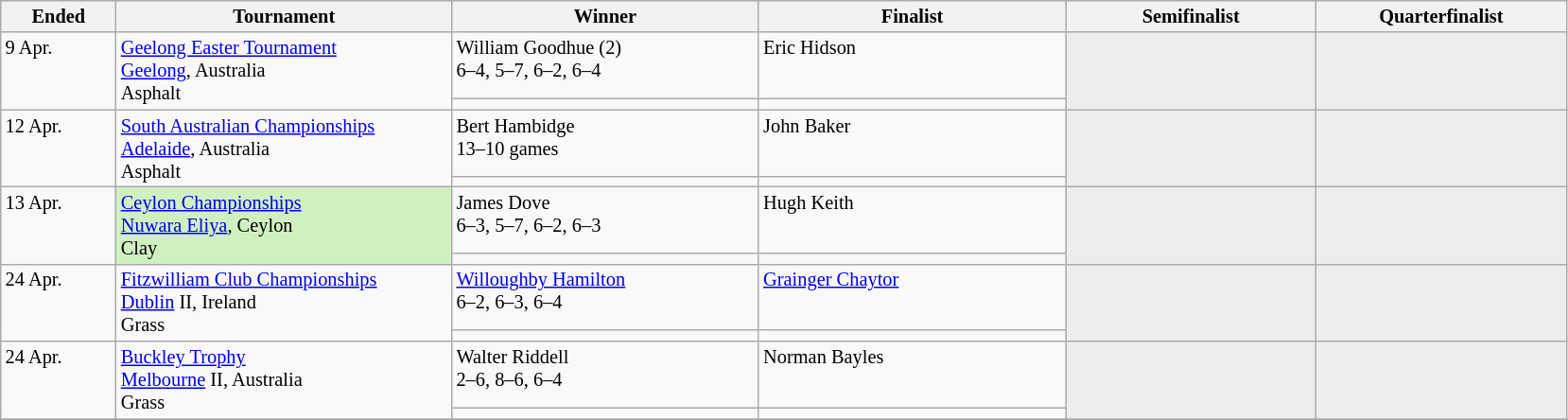<table class="wikitable" style="font-size:85%;">
<tr>
<th width="75">Ended</th>
<th width="230">Tournament</th>
<th width="210">Winner</th>
<th width="210">Finalist</th>
<th width="170">Semifinalist</th>
<th width="170">Quarterfinalist</th>
</tr>
<tr valign=top>
<td rowspan=2>9 Apr.</td>
<td rowspan="2"><a href='#'>Geelong Easter Tournament</a><br><a href='#'>Geelong</a>, Australia<br>Asphalt</td>
<td> William Goodhue (2)<br>6–4, 5–7, 6–2, 6–4</td>
<td> Eric Hidson</td>
<td style="background:#ededed;" rowspan=2></td>
<td style="background:#ededed;" rowspan=2></td>
</tr>
<tr valign=top>
<td></td>
<td></td>
</tr>
<tr valign=top>
<td rowspan=2>12 Apr.</td>
<td rowspan=2><a href='#'>South Australian Championships</a><br><a href='#'>Adelaide</a>, Australia<br>Asphalt</td>
<td> Bert Hambidge <br>13–10 games</td>
<td> John Baker</td>
<td style="background:#ededed;" rowspan=2></td>
<td style="background:#ededed;" rowspan=2></td>
</tr>
<tr valign=top>
<td></td>
<td></td>
</tr>
<tr valign=top>
<td rowspan=2>13 Apr.</td>
<td rowspan="2" style="background:#d0f0c0"><a href='#'>Ceylon Championships</a><br><a href='#'>Nuwara Eliya</a>, Ceylon<br>Clay</td>
<td> James Dove<br>6–3, 5–7, 6–2, 6–3</td>
<td> Hugh Keith</td>
<td style="background:#ededed;" rowspan=2></td>
<td style="background:#ededed;" rowspan=2></td>
</tr>
<tr valign=top>
<td></td>
<td></td>
</tr>
<tr valign=top>
<td rowspan=2>24 Apr.</td>
<td rowspan=2><a href='#'>Fitzwilliam Club Championships</a><br><a href='#'>Dublin</a> II, Ireland<br>Grass</td>
<td><a href='#'>Willoughby Hamilton</a><br>6–2, 6–3, 6–4</td>
<td>  <a href='#'>Grainger Chaytor</a></td>
<td style="background:#ededed;" rowspan=2></td>
<td style="background:#ededed;" rowspan=2></td>
</tr>
<tr valign=top>
<td></td>
<td></td>
</tr>
<tr valign=top>
<td rowspan=2>24 Apr.</td>
<td rowspan=2><a href='#'>Buckley Trophy</a><br><a href='#'>Melbourne</a> II, Australia<br>Grass</td>
<td> Walter Riddell<br>2–6, 8–6, 6–4</td>
<td> Norman Bayles</td>
<td style="background:#ededed;" rowspan=2></td>
<td style="background:#ededed;" rowspan=2></td>
</tr>
<tr valign=top>
<td></td>
<td></td>
</tr>
<tr valign=top>
</tr>
</table>
